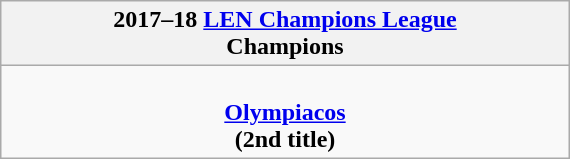<table class="wikitable" style="margin: 0 auto; width: 30%;">
<tr>
<th>2017–18 <a href='#'>LEN Champions League</a><br>Champions</th>
</tr>
<tr>
<td align="center"><br><strong><a href='#'>Olympiacos</a></strong><br><strong>(2nd title)</strong></td>
</tr>
</table>
